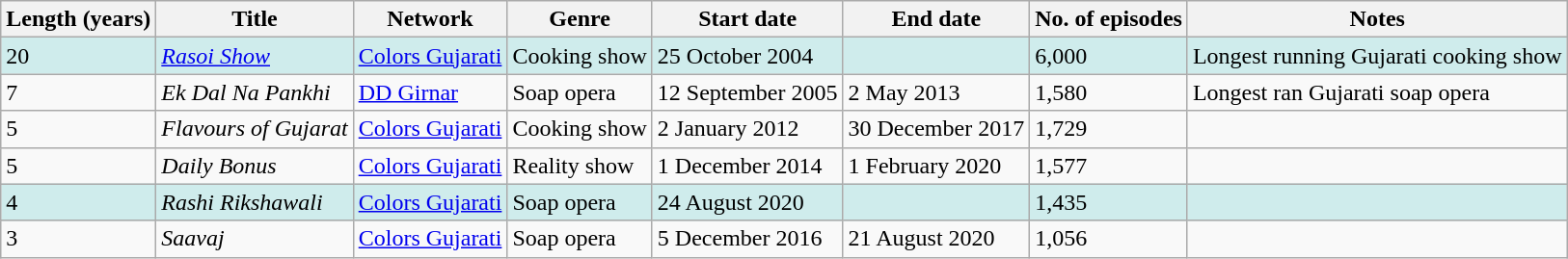<table class="wikitable sortable" text-align:center;>
<tr>
<th>Length (years)</th>
<th>Title</th>
<th>Network</th>
<th>Genre</th>
<th>Start date</th>
<th>End date</th>
<th>No. of episodes</th>
<th>Notes</th>
</tr>
<tr style="background:#cfecec">
<td>20</td>
<td><em><a href='#'>Rasoi Show</a></em></td>
<td><a href='#'>Colors Gujarati</a></td>
<td>Cooking show</td>
<td>25 October 2004</td>
<td></td>
<td>6,000</td>
<td>Longest running Gujarati cooking show</td>
</tr>
<tr>
<td>7</td>
<td><em>Ek Dal Na Pankhi</em></td>
<td><a href='#'>DD Girnar</a></td>
<td>Soap opera</td>
<td>12 September 2005</td>
<td>2 May 2013</td>
<td>1,580</td>
<td>Longest ran Gujarati soap opera</td>
</tr>
<tr>
<td>5</td>
<td><em>Flavours of Gujarat</em></td>
<td><a href='#'>Colors Gujarati</a></td>
<td>Cooking show</td>
<td>2 January 2012</td>
<td>30 December 2017</td>
<td>1,729</td>
<td></td>
</tr>
<tr>
<td>5</td>
<td><em>Daily Bonus</em></td>
<td><a href='#'>Colors Gujarati</a></td>
<td>Reality show</td>
<td>1 December 2014</td>
<td>1 February 2020</td>
<td>1,577</td>
<td></td>
</tr>
<tr style="background:#cfecec">
<td>4</td>
<td><em>Rashi Rikshawali</em></td>
<td><a href='#'>Colors Gujarati</a></td>
<td>Soap opera</td>
<td>24 August 2020</td>
<td></td>
<td>1,435</td>
<td></td>
</tr>
<tr>
<td>3</td>
<td><em>Saavaj</em></td>
<td><a href='#'>Colors Gujarati</a></td>
<td>Soap opera</td>
<td>5 December 2016</td>
<td>21 August 2020</td>
<td>1,056</td>
<td></td>
</tr>
</table>
